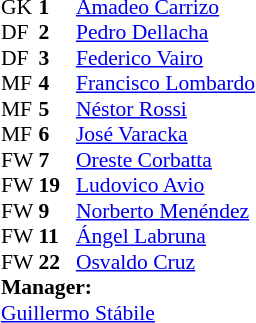<table cellspacing="0" cellpadding="0" style="font-size:90%; margin:0.2em auto;">
<tr>
<th width="25"></th>
<th width="25"></th>
</tr>
<tr>
<td>GK</td>
<td><strong>1</strong></td>
<td><a href='#'>Amadeo Carrizo</a></td>
</tr>
<tr>
<td>DF</td>
<td><strong>2</strong></td>
<td><a href='#'>Pedro Dellacha</a></td>
</tr>
<tr>
<td>DF</td>
<td><strong>3</strong></td>
<td><a href='#'>Federico Vairo</a></td>
</tr>
<tr>
<td>MF</td>
<td><strong>4</strong></td>
<td><a href='#'>Francisco Lombardo</a></td>
</tr>
<tr>
<td>MF</td>
<td><strong>5</strong></td>
<td><a href='#'>Néstor Rossi</a></td>
</tr>
<tr>
<td>MF</td>
<td><strong>6</strong></td>
<td><a href='#'>José Varacka</a></td>
</tr>
<tr>
<td>FW</td>
<td><strong>7</strong></td>
<td><a href='#'>Oreste Corbatta</a></td>
</tr>
<tr>
<td>FW</td>
<td><strong>19</strong></td>
<td><a href='#'>Ludovico Avio</a></td>
</tr>
<tr>
<td>FW</td>
<td><strong>9</strong></td>
<td><a href='#'>Norberto Menéndez</a></td>
</tr>
<tr>
<td>FW</td>
<td><strong>11</strong></td>
<td><a href='#'>Ángel Labruna</a></td>
</tr>
<tr>
<td>FW</td>
<td><strong>22</strong></td>
<td><a href='#'>Osvaldo Cruz</a></td>
</tr>
<tr>
<td colspan=3><strong>Manager:</strong></td>
</tr>
<tr>
<td colspan=4><a href='#'>Guillermo Stábile</a></td>
</tr>
</table>
